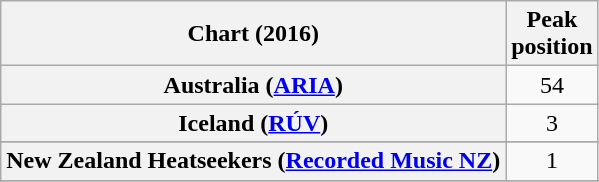<table class="wikitable plainrowheaders sortable" style="text-align:center;">
<tr>
<th scope="col">Chart (2016)</th>
<th scope="col">Peak<br>position</th>
</tr>
<tr>
<th scope="row">Australia (<a href='#'>ARIA</a>)</th>
<td>54</td>
</tr>
<tr>
<th scope="row">Iceland (<a href='#'>RÚV</a>)</th>
<td>3</td>
</tr>
<tr>
</tr>
<tr>
<th scope="row">New Zealand Heatseekers (<a href='#'>Recorded Music NZ</a>)</th>
<td>1</td>
</tr>
<tr>
</tr>
<tr>
</tr>
<tr>
</tr>
<tr>
</tr>
</table>
